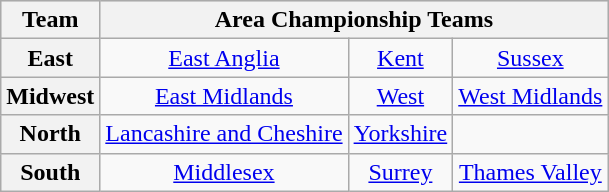<table class="wikitable plainrowheaders" style="text-align:center;">
<tr style="font-weight:bold; background:#ddd;"|>
<th scope="col">Team</th>
<th scope="col" colspan="3">Area Championship Teams</th>
</tr>
<tr>
<th>East</th>
<td><a href='#'>East Anglia</a></td>
<td><a href='#'>Kent</a></td>
<td><a href='#'>Sussex</a></td>
</tr>
<tr>
<th>Midwest</th>
<td><a href='#'>East Midlands</a></td>
<td><a href='#'>West</a></td>
<td><a href='#'>West Midlands</a></td>
</tr>
<tr>
<th>North</th>
<td><a href='#'>Lancashire and Cheshire</a></td>
<td><a href='#'>Yorkshire</a></td>
<td></td>
</tr>
<tr>
<th>South</th>
<td><a href='#'>Middlesex</a></td>
<td><a href='#'>Surrey</a></td>
<td><a href='#'>Thames Valley</a></td>
</tr>
</table>
